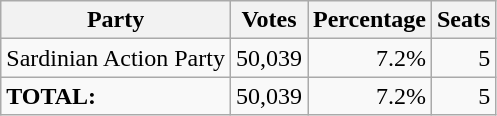<table class="wikitable mw-collapsible" style="text-align:right">
<tr>
<th>Party</th>
<th>Votes</th>
<th>Percentage</th>
<th>Seats</th>
</tr>
<tr>
<td style="text-align:left;">Sardinian Action Party</td>
<td>50,039</td>
<td>7.2%</td>
<td>5</td>
</tr>
<tr>
<td style="text-align:left;"><strong>TOTAL:</strong></td>
<td>50,039</td>
<td>7.2%</td>
<td>5</td>
</tr>
</table>
